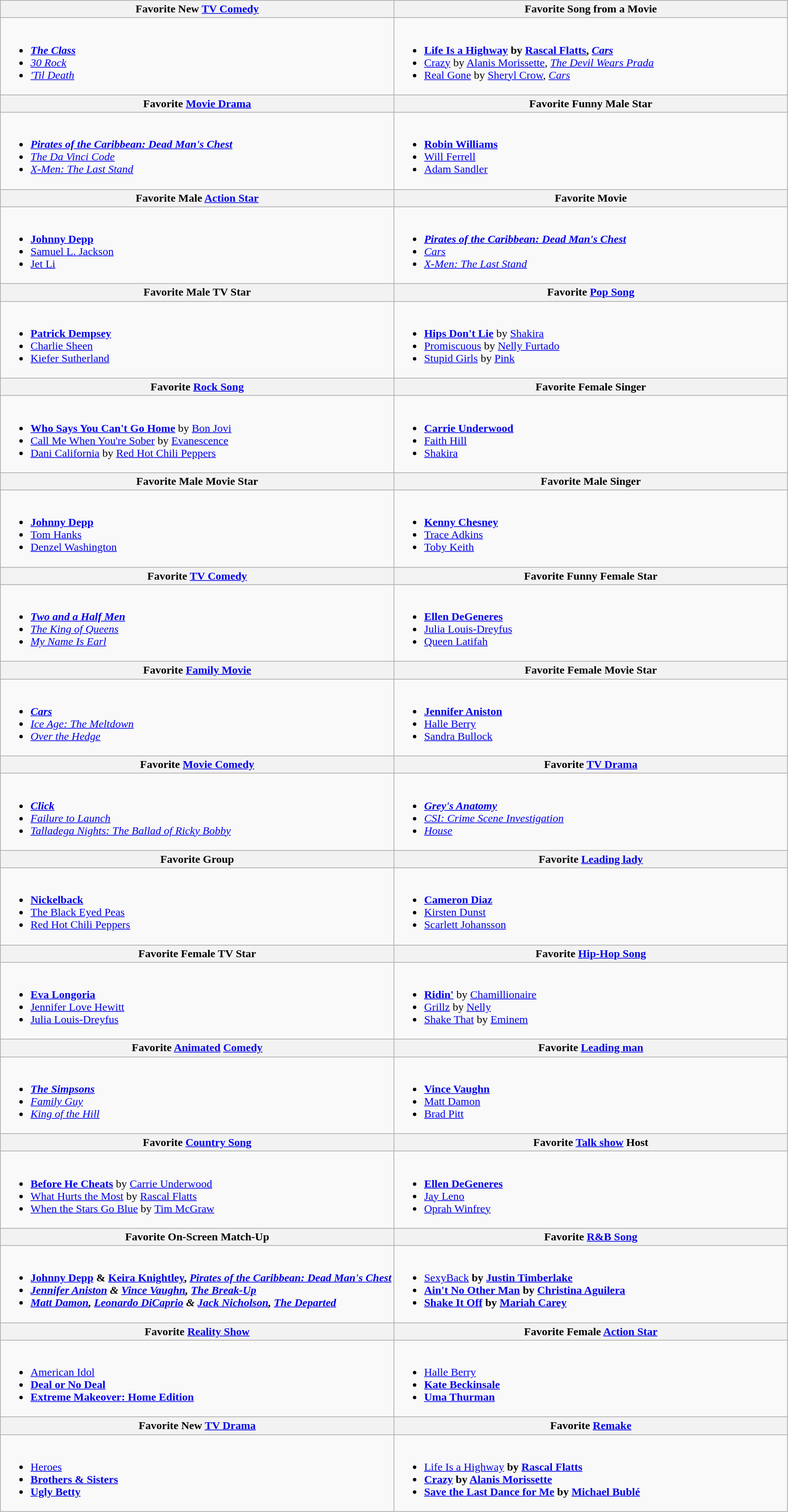<table class="wikitable">
<tr>
<th width="50%">Favorite New <a href='#'>TV Comedy</a></th>
<th width="50%">Favorite Song from a Movie</th>
</tr>
<tr>
<td valign="top"><br><ul><li><strong><em><a href='#'>The Class</a></em></strong></li><li><em><a href='#'>30 Rock</a></em></li><li><em><a href='#'>'Til Death</a></em></li></ul></td>
<td valign="top"><br><ul><li><strong><a href='#'>Life Is a Highway</a> by <a href='#'>Rascal Flatts</a>, <em><a href='#'>Cars</a></em> </strong></li><li><a href='#'>Crazy</a> by <a href='#'>Alanis Morissette</a>, <em><a href='#'>The Devil Wears Prada</a></em></li><li><a href='#'>Real Gone</a> by <a href='#'>Sheryl Crow</a>, <em><a href='#'>Cars</a></em></li></ul></td>
</tr>
<tr>
<th>Favorite <a href='#'>Movie Drama</a></th>
<th>Favorite Funny Male Star</th>
</tr>
<tr>
<td valign="top"><br><ul><li><strong><em><a href='#'>Pirates of the Caribbean: Dead Man's Chest</a></em></strong></li><li><em><a href='#'>The Da Vinci Code</a></em></li><li><em><a href='#'>X-Men: The Last Stand</a></em></li></ul></td>
<td valign="top"><br><ul><li><strong><a href='#'>Robin Williams</a></strong></li><li><a href='#'>Will Ferrell</a></li><li><a href='#'>Adam Sandler</a></li></ul></td>
</tr>
<tr>
<th>Favorite Male <a href='#'>Action Star</a></th>
<th>Favorite Movie</th>
</tr>
<tr>
<td valign="top"><br><ul><li><strong><a href='#'>Johnny Depp</a></strong></li><li><a href='#'>Samuel L. Jackson</a></li><li><a href='#'>Jet Li</a></li></ul></td>
<td valign="top"><br><ul><li><strong><em><a href='#'>Pirates of the Caribbean: Dead Man's Chest</a></em></strong></li><li><em><a href='#'>Cars</a></em></li><li><em><a href='#'>X-Men: The Last Stand</a></em></li></ul></td>
</tr>
<tr>
<th>Favorite Male TV Star</th>
<th>Favorite <a href='#'>Pop Song</a></th>
</tr>
<tr>
<td valign="top"><br><ul><li><strong><a href='#'>Patrick Dempsey</a></strong></li><li><a href='#'>Charlie Sheen</a></li><li><a href='#'>Kiefer Sutherland</a></li></ul></td>
<td valign="top"><br><ul><li><strong><a href='#'>Hips Don't Lie</a></strong> by <a href='#'>Shakira</a></li><li><a href='#'>Promiscuous</a> by <a href='#'>Nelly Furtado</a></li><li><a href='#'>Stupid Girls</a> by <a href='#'>Pink</a></li></ul></td>
</tr>
<tr>
<th>Favorite <a href='#'>Rock Song</a></th>
<th>Favorite Female Singer</th>
</tr>
<tr>
<td valign="top"><br><ul><li><strong><a href='#'>Who Says You Can't Go Home</a></strong> by <a href='#'>Bon Jovi</a></li><li><a href='#'>Call Me When You're Sober</a> by <a href='#'>Evanescence</a></li><li><a href='#'>Dani California</a> by <a href='#'>Red Hot Chili Peppers</a></li></ul></td>
<td valign="top"><br><ul><li><strong><a href='#'>Carrie Underwood</a></strong></li><li><a href='#'>Faith Hill</a></li><li><a href='#'>Shakira</a></li></ul></td>
</tr>
<tr>
<th>Favorite Male Movie Star</th>
<th>Favorite Male Singer</th>
</tr>
<tr>
<td valign="top"><br><ul><li><strong><a href='#'>Johnny Depp</a></strong></li><li><a href='#'>Tom Hanks</a></li><li><a href='#'>Denzel Washington</a></li></ul></td>
<td valign="top"><br><ul><li><strong><a href='#'>Kenny Chesney</a></strong></li><li><a href='#'>Trace Adkins</a></li><li><a href='#'>Toby Keith</a></li></ul></td>
</tr>
<tr>
<th>Favorite <a href='#'>TV Comedy</a></th>
<th>Favorite Funny Female Star</th>
</tr>
<tr>
<td valign="top"><br><ul><li><strong><em><a href='#'>Two and a Half Men</a></em></strong></li><li><em><a href='#'>The King of Queens</a></em></li><li><em><a href='#'>My Name Is Earl</a></em></li></ul></td>
<td valign="top"><br><ul><li><strong><a href='#'>Ellen DeGeneres</a></strong></li><li><a href='#'>Julia Louis-Dreyfus</a></li><li><a href='#'>Queen Latifah</a></li></ul></td>
</tr>
<tr>
<th>Favorite <a href='#'>Family Movie</a></th>
<th>Favorite Female Movie Star</th>
</tr>
<tr>
<td valign="top"><br><ul><li><strong><em><a href='#'>Cars</a></em></strong></li><li><em><a href='#'>Ice Age: The Meltdown</a></em></li><li><em><a href='#'>Over the Hedge</a></em></li></ul></td>
<td valign="top"><br><ul><li><strong><a href='#'>Jennifer Aniston</a></strong></li><li><a href='#'>Halle Berry</a></li><li><a href='#'>Sandra Bullock</a></li></ul></td>
</tr>
<tr>
<th>Favorite <a href='#'>Movie Comedy</a></th>
<th>Favorite <a href='#'>TV Drama</a></th>
</tr>
<tr>
<td valign="top"><br><ul><li><strong><em><a href='#'>Click</a></em></strong></li><li><em><a href='#'>Failure to Launch</a></em></li><li><em><a href='#'>Talladega Nights: The Ballad of Ricky Bobby</a></em></li></ul></td>
<td valign="top"><br><ul><li><strong><em><a href='#'>Grey's Anatomy</a></em></strong></li><li><em><a href='#'>CSI: Crime Scene Investigation</a></em></li><li><em><a href='#'>House</a></em></li></ul></td>
</tr>
<tr>
<th>Favorite Group</th>
<th>Favorite <a href='#'>Leading lady</a></th>
</tr>
<tr>
<td valign="top"><br><ul><li><strong><a href='#'>Nickelback</a></strong></li><li><a href='#'>The Black Eyed Peas</a></li><li><a href='#'>Red Hot Chili Peppers</a></li></ul></td>
<td valign="top"><br><ul><li><strong><a href='#'>Cameron Diaz</a></strong></li><li><a href='#'>Kirsten Dunst</a></li><li><a href='#'>Scarlett Johansson</a></li></ul></td>
</tr>
<tr>
<th>Favorite Female TV Star</th>
<th>Favorite <a href='#'>Hip-Hop Song</a></th>
</tr>
<tr>
<td valign="top"><br><ul><li><strong><a href='#'>Eva Longoria</a></strong></li><li><a href='#'>Jennifer Love Hewitt</a></li><li><a href='#'>Julia Louis-Dreyfus</a></li></ul></td>
<td valign="top"><br><ul><li><strong><a href='#'>Ridin'</a></strong> by <a href='#'>Chamillionaire</a></li><li><a href='#'>Grillz</a> by <a href='#'>Nelly</a></li><li><a href='#'>Shake That</a> by <a href='#'>Eminem</a></li></ul></td>
</tr>
<tr>
<th>Favorite <a href='#'>Animated</a> <a href='#'>Comedy</a></th>
<th>Favorite <a href='#'>Leading man</a></th>
</tr>
<tr>
<td valign="top"><br><ul><li><strong><em><a href='#'>The Simpsons</a></em></strong></li><li><em><a href='#'>Family Guy</a></em></li><li><em><a href='#'>King of the Hill</a></em></li></ul></td>
<td valign="top"><br><ul><li><strong><a href='#'>Vince Vaughn</a></strong></li><li><a href='#'>Matt Damon</a></li><li><a href='#'>Brad Pitt</a></li></ul></td>
</tr>
<tr>
<th>Favorite <a href='#'>Country Song</a></th>
<th>Favorite <a href='#'>Talk show</a> Host</th>
</tr>
<tr>
<td valign="top"><br><ul><li><strong><a href='#'>Before He Cheats</a></strong> by <a href='#'>Carrie Underwood</a></li><li><a href='#'>What Hurts the Most</a> by <a href='#'>Rascal Flatts</a></li><li><a href='#'>When the Stars Go Blue</a> by <a href='#'>Tim McGraw</a></li></ul></td>
<td valign="top"><br><ul><li><strong><a href='#'>Ellen DeGeneres</a></strong></li><li><a href='#'>Jay Leno</a></li><li><a href='#'>Oprah Winfrey</a></li></ul></td>
</tr>
<tr>
<th>Favorite On-Screen Match-Up</th>
<th>Favorite <a href='#'>R&B Song</a></th>
</tr>
<tr>
<td valign="top"><br><ul><li><strong><a href='#'>Johnny Depp</a> & <a href='#'>Keira Knightley</a>, <em><a href='#'>Pirates of the Caribbean: Dead Man's Chest</a><strong><em></li><li><a href='#'>Jennifer Aniston</a> & <a href='#'>Vince Vaughn</a>, </em><a href='#'>The Break-Up</a><em></li><li><a href='#'>Matt Damon</a>, <a href='#'>Leonardo DiCaprio</a> & <a href='#'>Jack Nicholson</a>, </em><a href='#'>The Departed</a><em></li></ul></td>
<td valign="top"><br><ul><li></strong><a href='#'>SexyBack</a><strong> by <a href='#'>Justin Timberlake</a></li><li><a href='#'>Ain't No Other Man</a> by <a href='#'>Christina Aguilera</a></li><li><a href='#'>Shake It Off</a> by <a href='#'>Mariah Carey</a></li></ul></td>
</tr>
<tr>
<th>Favorite <a href='#'>Reality Show</a></th>
<th>Favorite Female <a href='#'>Action Star</a></th>
</tr>
<tr>
<td valign="top"><br><ul><li></em></strong><a href='#'>American Idol</a><strong><em></li><li></em><a href='#'>Deal or No Deal</a><em></li><li></em><a href='#'>Extreme Makeover: Home Edition</a><em></li></ul></td>
<td valign="top"><br><ul><li></strong><a href='#'>Halle Berry</a><strong></li><li><a href='#'>Kate Beckinsale</a></li><li><a href='#'>Uma Thurman</a></li></ul></td>
</tr>
<tr>
<th>Favorite New <a href='#'>TV Drama</a></th>
<th>Favorite <a href='#'>Remake</a></th>
</tr>
<tr>
<td valign="top"><br><ul><li></em></strong><a href='#'>Heroes</a><strong><em></li><li></em><a href='#'>Brothers & Sisters</a><em></li><li></em><a href='#'>Ugly Betty</a><em></li></ul></td>
<td valign="top"><br><ul><li></strong><a href='#'>Life Is a Highway</a><strong> by <a href='#'>Rascal Flatts</a></li><li><a href='#'>Crazy</a> by <a href='#'>Alanis Morissette</a></li><li><a href='#'>Save the Last Dance for Me</a> by <a href='#'>Michael Bublé</a></li></ul></td>
</tr>
</table>
